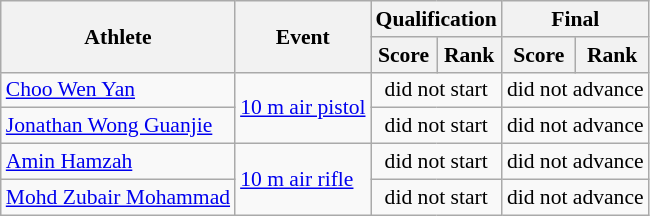<table class=wikitable style="text-align:center; font-size:90%">
<tr>
<th rowspan=2>Athlete</th>
<th rowspan=2>Event</th>
<th colspan=2>Qualification</th>
<th colspan=2>Final</th>
</tr>
<tr>
<th>Score</th>
<th>Rank</th>
<th>Score</th>
<th>Rank</th>
</tr>
<tr>
<td align=left><a href='#'>Choo Wen Yan</a></td>
<td align=left rowspan=2><a href='#'>10 m air pistol</a></td>
<td colspan=2>did not start</td>
<td colspan=2>did not advance</td>
</tr>
<tr>
<td align=left><a href='#'>Jonathan Wong Guanjie</a></td>
<td colspan=2>did not start</td>
<td colspan=2>did not advance</td>
</tr>
<tr>
<td align=left><a href='#'>Amin Hamzah</a></td>
<td align=left rowspan=2><a href='#'>10 m air rifle</a></td>
<td colspan=2>did not start</td>
<td colspan=2>did not advance</td>
</tr>
<tr>
<td align=left><a href='#'>Mohd Zubair Mohammad</a></td>
<td colspan=2>did not start</td>
<td colspan=2>did not advance</td>
</tr>
</table>
